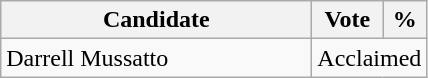<table class="wikitable">
<tr>
<th bgcolor="#DDDDFF" width="200px">Candidate</th>
<th bgcolor="#DDDDFF">Vote</th>
<th bgcolor="#DDDDFF">%</th>
</tr>
<tr>
<td>Darrell Mussatto</td>
<td colspan="2">Acclaimed</td>
</tr>
</table>
